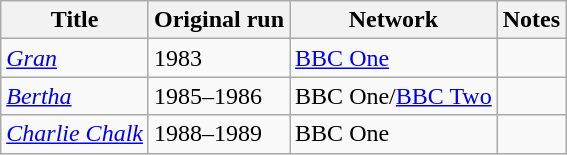<table class="wikitable sortable">
<tr>
<th>Title</th>
<th>Original run</th>
<th>Network</th>
<th>Notes</th>
</tr>
<tr>
<td><em><a href='#'>Gran</a></em></td>
<td>1983</td>
<td><a href='#'>BBC One</a></td>
<td></td>
</tr>
<tr>
<td><em><a href='#'>Bertha</a></em></td>
<td>1985–1986</td>
<td>BBC One/<a href='#'>BBC Two</a></td>
<td></td>
</tr>
<tr>
<td><em><a href='#'>Charlie Chalk</a></em></td>
<td>1988–1989</td>
<td>BBC One</td>
<td></td>
</tr>
</table>
